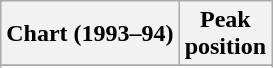<table class="wikitable plainrowheaders sortable">
<tr>
<th scope="col">Chart (1993–94)</th>
<th scope="col">Peak<br> position</th>
</tr>
<tr>
</tr>
<tr>
</tr>
</table>
